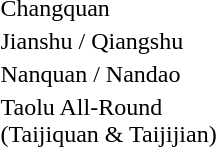<table>
<tr>
<td>Changquan</td>
<td></td>
<td></td>
<td></td>
</tr>
<tr>
<td>Jianshu / Qiangshu</td>
<td></td>
<td></td>
<td></td>
</tr>
<tr>
<td>Nanquan / Nandao</td>
<td></td>
<td></td>
<td></td>
</tr>
<tr>
<td>Taolu All-Round<br>(Taijiquan & Taijijian)</td>
<td></td>
<td></td>
<td></td>
</tr>
</table>
